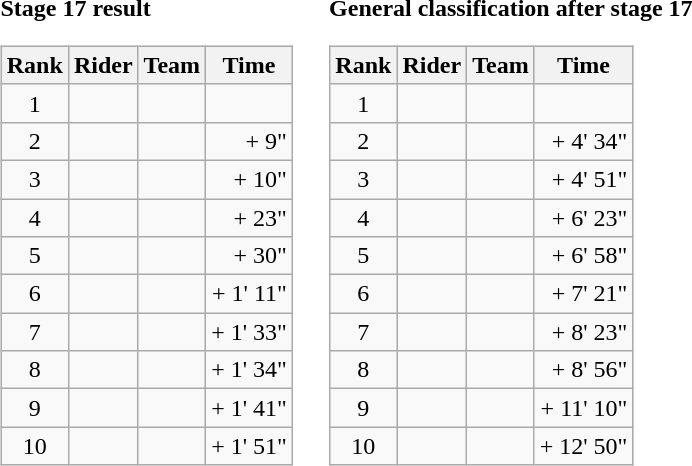<table>
<tr>
<td><strong>Stage 17 result</strong><br><table class="wikitable">
<tr>
<th scope="col">Rank</th>
<th scope="col">Rider</th>
<th scope="col">Team</th>
<th scope="col">Time</th>
</tr>
<tr>
<td style="text-align:center;">1</td>
<td> </td>
<td></td>
<td style="text-align:right;"></td>
</tr>
<tr>
<td style="text-align:center;">2</td>
<td></td>
<td></td>
<td style="text-align:right;">+ 9"</td>
</tr>
<tr>
<td style="text-align:center;">3</td>
<td></td>
<td></td>
<td style="text-align:right;">+ 10"</td>
</tr>
<tr>
<td style="text-align:center;">4</td>
<td></td>
<td></td>
<td style="text-align:right;">+ 23"</td>
</tr>
<tr>
<td style="text-align:center;">5</td>
<td></td>
<td></td>
<td style="text-align:right;">+ 30"</td>
</tr>
<tr>
<td style="text-align:center;">6</td>
<td> </td>
<td></td>
<td style="text-align:right;">+ 1' 11"</td>
</tr>
<tr>
<td style="text-align:center;">7</td>
<td></td>
<td></td>
<td style="text-align:right;">+ 1' 33"</td>
</tr>
<tr>
<td style="text-align:center;">8</td>
<td></td>
<td></td>
<td style="text-align:right;">+ 1' 34"</td>
</tr>
<tr>
<td style="text-align:center;">9</td>
<td></td>
<td></td>
<td style="text-align:right;">+ 1' 41"</td>
</tr>
<tr>
<td style="text-align:center;">10</td>
<td></td>
<td></td>
<td style="text-align:right;">+ 1' 51"</td>
</tr>
</table>
</td>
<td></td>
<td><strong>General classification after stage 17</strong><br><table class="wikitable">
<tr>
<th scope="col">Rank</th>
<th scope="col">Rider</th>
<th scope="col">Team</th>
<th scope="col">Time</th>
</tr>
<tr>
<td style="text-align:center;">1</td>
<td>  </td>
<td></td>
<td style="text-align:right;"></td>
</tr>
<tr>
<td style="text-align:center;">2</td>
<td> </td>
<td></td>
<td style="text-align:right;">+ 4' 34"</td>
</tr>
<tr>
<td style="text-align:center;">3</td>
<td> </td>
<td></td>
<td style="text-align:right;">+ 4' 51"</td>
</tr>
<tr>
<td style="text-align:center;">4</td>
<td></td>
<td></td>
<td style="text-align:right;">+ 6' 23"</td>
</tr>
<tr>
<td style="text-align:center;">5</td>
<td> </td>
<td></td>
<td style="text-align:right;">+ 6' 58"</td>
</tr>
<tr>
<td style="text-align:center;">6</td>
<td></td>
<td></td>
<td style="text-align:right;">+ 7' 21"</td>
</tr>
<tr>
<td style="text-align:center;">7</td>
<td></td>
<td></td>
<td style="text-align:right;">+ 8' 23"</td>
</tr>
<tr>
<td style="text-align:center;">8</td>
<td></td>
<td></td>
<td style="text-align:right;">+ 8' 56"</td>
</tr>
<tr>
<td style="text-align:center;">9</td>
<td></td>
<td></td>
<td style="text-align:right;">+ 11' 10"</td>
</tr>
<tr>
<td style="text-align:center;">10</td>
<td></td>
<td></td>
<td style="text-align:right;">+ 12' 50"</td>
</tr>
</table>
</td>
</tr>
</table>
